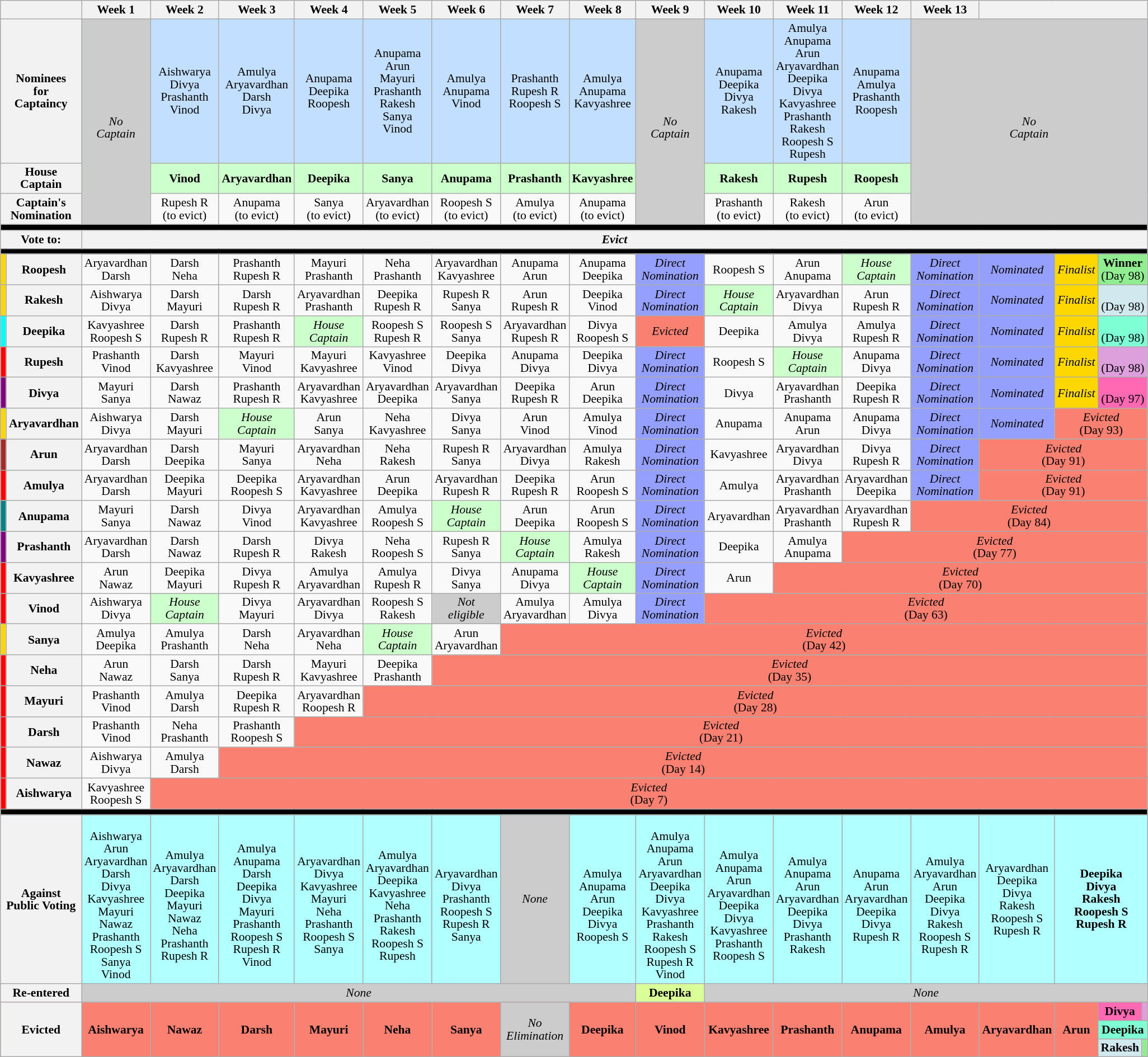<table class="wikitable" style="text-align:center; width:70%; font-size:90%; line-height:15px;">
<tr>
<th colspan="2" style="width: 5%;"></th>
<th style="width: 5%;">Week 1</th>
<th style="width: 5%;">Week 2</th>
<th style="width: 5%;">Week 3</th>
<th style="width: 5%;">Week 4</th>
<th style="width: 5%;">Week 5</th>
<th style="width: 5%;">Week 6</th>
<th style="width: 5%;">Week 7</th>
<th style="width: 5%;">Week 8</th>
<th style="width: 5%;">Week 9</th>
<th style="width: 5%;">Week 10</th>
<th style="width: 5%;">Week 11</th>
<th style="width: 5%;">Week 12</th>
<th style="width: 5%;">Week 13</th>
<th colspan="5" bgcolor="gold"></th>
</tr>
<tr style="background:#C2DFFF;">
<th colspan="2">Nominees<br>for<br>Captaincy</th>
<td rowspan="3" style="background:#ccc;"><br><em>No<br>Captain</em></td>
<td>Aishwarya<br>Divya<br>Prashanth<br>Vinod</td>
<td>Amulya<br>Aryavardhan<br>Darsh<br>Divya<br></td>
<td>Anupama<br>Deepika<br>Roopesh<br></td>
<td>Anupama<br>Arun<br>Mayuri<br>Prashanth<br>Rakesh<br>Sanya<br>Vinod<br></td>
<td>Amulya <br>Anupama<br>Vinod</td>
<td>Prashanth <br>Rupesh R<br>Roopesh S</td>
<td>Amulya<br>Anupama<br>Kavyashree</td>
<td rowspan="3" style="background:#ccc;"><br><em>No<br> Captain</em></td>
<td>Anupama<br>Deepika<br>Divya<br>Rakesh</td>
<td>Amulya<br>Anupama<br>Arun<br>Aryavardhan<br>Deepika<br>Divya<br>Kavyashree<br>Prashanth<br>Rakesh<br>Roopesh S<br>Rupesh</td>
<td>Anupama<br>Amulya<br>Prashanth<br>Roopesh</td>
<td colspan="6" rowspan="3" style="background:#ccc;"><br><em>No<br> Captain</em></td>
</tr>
<tr style="background:#cfc;">
<th colspan="2">House<br>Captain</th>
<td><strong>Vinod</strong></td>
<td><strong>Aryavardhan</strong></td>
<td><strong>Deepika</strong></td>
<td><strong>Sanya</strong></td>
<td><strong> Anupama</strong></td>
<td><strong> Prashanth</strong></td>
<td><strong> Kavyashree</strong></td>
<td><strong>Rakesh</strong></td>
<td><strong>Rupesh </strong></td>
<td><strong>Roopesh </strong></td>
</tr>
<tr>
<th colspan="2">Captain's<br>Nomination</th>
<td>Rupesh R<br>(to evict)</td>
<td>Anupama<br>(to evict)</td>
<td>Sanya<br>(to evict)</td>
<td>Aryavardhan<br>(to evict)</td>
<td>Roopesh S<br>(to evict)</td>
<td>Amulya<br>(to evict)</td>
<td>Anupama<br>(to evict)</td>
<td>Prashanth<br>(to evict)</td>
<td>Rakesh<br>(to evict)</td>
<td>Arun <br>(to evict)</td>
</tr>
<tr>
<td colspan="20" bgcolor="black"></td>
</tr>
<tr>
<th colspan="2">Vote to:</th>
<th colspan="18"><em>Evict</em></th>
</tr>
<tr>
<td colspan="20" bgcolor="black"></td>
</tr>
<tr>
<td bgcolor="gold"></td>
<th>Roopesh</th>
<td>Aryavardhan<br>Darsh</td>
<td>Darsh<br>Neha</td>
<td>Prashanth<br>Rupesh R</td>
<td>Mayuri<br>Prashanth</td>
<td>Neha<br>Prashanth</td>
<td>Aryavardhan<br>Kavyashree</td>
<td>Anupama<br>Arun</td>
<td>Anupama<br>Deepika</td>
<td bgcolor="#959FFD"><em>Direct<br> Nomination</em></td>
<td>Roopesh S</td>
<td>Arun<br>Anupama</td>
<td style="background:#cfc;"><em>House<br>Captain</em></td>
<td bgcolor="#959FFD"><em>Direct<br> Nomination</em></td>
<td bgcolor="#959FFD"><em>Nominated</em></td>
<td bgcolor=gold><em>Finalist</em></td>
<td colspan="3" bgcolor="Lightgreen"><strong>Winner</strong><br>(Day 98)</td>
</tr>
<tr>
<td bgcolor="gold"></td>
<th>Rakesh</th>
<td>Aishwarya<br>Divya</td>
<td>Darsh<br>Mayuri</td>
<td>Darsh<br>Rupesh R</td>
<td>Aryavardhan<br>Prashanth</td>
<td>Deepika<br>Rupesh R</td>
<td>Rupesh R<br>Sanya</td>
<td>Arun<br>Rupesh R</td>
<td>Deepika<br>Vinod</td>
<td bgcolor="#959FFD"><em>Direct<br> Nomination</em></td>
<td style="background:#cfc;"><em>House<br>Captain</em></td>
<td>Aryavardhan<br> Divya</td>
<td>Arun<br>Rupesh R</td>
<td bgcolor="#959FFD"><em>Direct<br> Nomination</em></td>
<td bgcolor="#959FFD"><em>Nominated</em></td>
<td bgcolor="gold"><em>Finalist</em></td>
<td colspan="3" style="background:#D1E8EF;"><br>(Day 98)</td>
</tr>
<tr>
<td bgcolor="cyan"></td>
<th>Deepika</th>
<td>Kavyashree<br>Roopesh S</td>
<td>Darsh<br>Rupesh R</td>
<td>Prashanth<br>Rupesh R</td>
<td style="background:#cfc;"><em>House<br>Captain</em></td>
<td>Roopesh S<br>Rupesh R</td>
<td>Roopesh S<br>Sanya</td>
<td>Aryavardhan<br>Rupesh R</td>
<td>Divya<br>Roopesh S</td>
<td bgcolor="salmon"><em>Evicted</em><br></td>
<td>Deepika</td>
<td>Amulya<br>Divya</td>
<td>Amulya<br>Rupesh R</td>
<td bgcolor="#959FFD"><em>Direct<br> Nomination</em></td>
<td bgcolor="#959FFD"><em>Nominated</em></td>
<td bgcolor="gold"><em>Finalist</em></td>
<td colspan="3" style="background:#7FFFD4;"><br>(Day 98)</td>
</tr>
<tr>
<td bgcolor="red"></td>
<th>Rupesh</th>
<td>Prashanth<br>Vinod</td>
<td>Darsh<br>Kavyashree</td>
<td>Mayuri<br>Vinod</td>
<td>Mayuri<br>Kavyashree</td>
<td>Kavyashree<br>Vinod</td>
<td>Deepika<br>Divya</td>
<td>Anupama<br>Divya</td>
<td>Deepika<br>Divya</td>
<td bgcolor="#959FFD"><em>Direct<br> Nomination</em></td>
<td>Roopesh S</td>
<td style="background:#cfc;"><em>House<br>Captain</em></td>
<td>Anupama<br>Divya</td>
<td bgcolor="#959FFD"><em>Direct<br> Nomination</em></td>
<td bgcolor="#959FFD"><em>Nominated</em></td>
<td bgcolor="gold"><em>Finalist</em></td>
<td colspan="3" style="background:#DDA0DD; text-align:center;"><br>(Day 98)</td>
</tr>
<tr>
<td bgcolor="purple"></td>
<th>Divya</th>
<td>Mayuri<br>Sanya</td>
<td>Darsh<br>Nawaz</td>
<td>Prashanth<br>Rupesh R</td>
<td>Aryavardhan <br>Kavyashree</td>
<td>Aryavardhan <br>Deepika</td>
<td>Aryavardhan<br>Sanya</td>
<td>Deepika<br>Rupesh R</td>
<td>Arun<br>Deepika</td>
<td bgcolor="#959FFD"><em>Direct<br> Nomination</em></td>
<td>Divya</td>
<td>Aryavardhan<br>Prashanth</td>
<td>Deepika<br>Rupesh R</td>
<td bgcolor="#959FFD"><em>Direct<br> Nomination</em></td>
<td bgcolor="#959FFD"><em>Nominated</em></td>
<td bgcolor="gold"><em>Finalist</em></td>
<td colspan="3" style="background:#FF69B4; text-align:center;"><br>(Day 97)</td>
</tr>
<tr>
<td bgcolor="gold"></td>
<th>Aryavardhan</th>
<td>Aishwarya<br>Divya</td>
<td>Darsh<br>Mayuri</td>
<td style="background:#cfc;"><em>House<br>Captain</em></td>
<td>Arun<br>Sanya</td>
<td>Neha<br>Kavyashree</td>
<td>Divya<br>Sanya</td>
<td>Arun<br>Vinod</td>
<td>Amulya<br>Vinod</td>
<td bgcolor="#959FFD"><em>Direct<br> Nomination</em></td>
<td>Anupama</td>
<td>Anupama<br>Arun</td>
<td>Anupama<br>Divya</td>
<td bgcolor="#959FFD"><em>Direct<br> Nomination</em></td>
<td bgcolor="#959FFD"><em>Nominated</em></td>
<td colspan="4" bgcolor="salmon"><em>Evicted</em><br>(Day 93)</td>
</tr>
<tr>
<td bgcolor="brown"></td>
<th>Arun</th>
<td>Aryavardhan<br>Darsh</td>
<td>Darsh<br>Deepika</td>
<td>Mayuri<br>Sanya</td>
<td>Aryavardhan<br>Neha</td>
<td>Neha<br>Rakesh</td>
<td>Rupesh R<br>Sanya</td>
<td>Aryavardhan<br>Divya</td>
<td>Amulya<br>Rakesh</td>
<td bgcolor="#959FFD"><em>Direct<br> Nomination</em></td>
<td>Kavyashree</td>
<td>Aryavardhan<br>Divya</td>
<td>Divya<br>Rupesh R</td>
<td bgcolor="#959FFD"><em>Direct<br> Nomination</em></td>
<td colspan="5" bgcolor="salmon"><em>Evicted</em> <br>(Day 91)</td>
</tr>
<tr>
<td bgcolor="red"></td>
<th>Amulya</th>
<td>Aryavardhan<br>Darsh</td>
<td>Deepika<br>Mayuri</td>
<td>Deepika<br>Roopesh S</td>
<td>Aryavardhan<br>Kavyashree</td>
<td>Arun<br>Deepika</td>
<td>Aryavardhan<br>Rupesh R</td>
<td>Deepika<br>Rupesh R</td>
<td>Arun<br>Roopesh S</td>
<td bgcolor="#959FFD"><em>Direct<br> Nomination</em></td>
<td>Amulya</td>
<td>Aryavardhan<br>Prashanth</td>
<td>Aryavardhan<br>Deepika</td>
<td bgcolor="#959FFD"><em>Direct<br> Nomination</em></td>
<td colspan="5" bgcolor="salmon"><em>Evicted</em>  <br>(Day 91)</td>
</tr>
<tr>
<td bgcolor="teal"></td>
<th>Anupama</th>
<td>Mayuri<br>Sanya</td>
<td>Darsh<br>Nawaz</td>
<td>Divya<br>Vinod</td>
<td>Aryavardhan<br>Kavyashree</td>
<td>Amulya<br>Roopesh S<br></td>
<td style="background:#cfc;"><em>House<br>Captain</em></td>
<td>Arun<br>Deepika</td>
<td>Arun<br>Roopesh S</td>
<td bgcolor="#959FFD"><em>Direct<br> Nomination</em></td>
<td>Aryavardhan</td>
<td>Aryavardhan<br>Prashanth</td>
<td>Aryavardhan<br>Rupesh R</td>
<td colspan="6" bgcolor="salmon"><em>Evicted</em>  <br>(Day 84)</td>
</tr>
<tr>
<td bgcolor=purple></td>
<th>Prashanth</th>
<td>Aryavardhan<br>Darsh</td>
<td>Darsh<br>Nawaz</td>
<td>Darsh<br>Rupesh R</td>
<td>Divya<br>Rakesh</td>
<td>Neha<br>Roopesh S</td>
<td>Rupesh R<br>Sanya</td>
<td style="background:#cfc;"><em>House<br>Captain</em></td>
<td>Amulya<br>Rakesh</td>
<td bgcolor="#959FFD"><em>Direct<br> Nomination</em></td>
<td>Deepika</td>
<td>Amulya<br> Anupama</td>
<td colspan="7" bgcolor="salmon"><em>Evicted</em>  <br>(Day 77)</td>
</tr>
<tr>
<td bgcolor="red"></td>
<th>Kavyashree</th>
<td>Arun<br>Nawaz</td>
<td>Deepika<br>Mayuri</td>
<td>Divya<br>Rupesh R</td>
<td>Amulya<br>Aryavardhan</td>
<td>Amulya<br>Rupesh R</td>
<td>Divya<br>Sanya</td>
<td>Anupama<br>Divya</td>
<td style="background:#cfc;"><em>House<br>Captain</em></td>
<td bgcolor="#959FFD"><em>Direct<br> Nomination</em></td>
<td>Arun</td>
<td colspan="8" bgcolor="salmon"><em>Evicted</em><br>(Day 70)</td>
</tr>
<tr>
<td bgcolor=red></td>
<th>Vinod</th>
<td>Aishwarya<br>Divya</td>
<td style="background:#cfc;"><em>House<br>Captain</em></td>
<td>Divya<br>Mayuri</td>
<td>Aryavardhan<br>Divya</td>
<td>Roopesh S<br>Rakesh</td>
<td style="background:#ccc;"><em>Not<br>eligible</em></td>
<td>Amulya<br>Aryavardhan</td>
<td>Amulya<br>Divya</td>
<td bgcolor="#959FFD"><em>Direct<br> Nomination</em></td>
<td colspan="9" bgcolor="salmon"><em>Evicted</em><br>(Day 63)</td>
</tr>
<tr>
<td bgcolor=gold></td>
<th>Sanya</th>
<td>Amulya<br>Deepika</td>
<td>Amulya<br>Prashanth</td>
<td>Darsh<br>Neha</td>
<td>Aryavardhan<br>Neha</td>
<td style="background:#cfc;"><em>House<br>Captain</em></td>
<td>Arun<br>Aryavardhan</td>
<td colspan="12" bgcolor="salmon"><em>Evicted</em><br>(Day 42)</td>
</tr>
<tr>
<td bgcolor=red></td>
<th>Neha</th>
<td>Arun<br>Nawaz</td>
<td>Darsh<br>Sanya</td>
<td>Darsh<br>Rupesh R</td>
<td>Mayuri<br>Kavyashree</td>
<td>Deepika<br>Prashanth</td>
<td colspan="13" bgcolor="salmon"><em>Evicted</em>  <br>(Day 35)</td>
</tr>
<tr>
<td bgcolor=red></td>
<th>Mayuri</th>
<td>Prashanth<br>Vinod</td>
<td>Amulya<br>Darsh</td>
<td>Deepika<br>Rupesh R</td>
<td>Aryavardhan<br>Roopesh R</td>
<td colspan="14" bgcolor="salmon"><em>Evicted</em>  <br>(Day 28)</td>
</tr>
<tr>
<td bgcolor=red></td>
<th>Darsh</th>
<td>Prashanth<br>Vinod</td>
<td>Neha<br>Prashanth</td>
<td>Prashanth<br>Roopesh S</td>
<td colspan="15" bgcolor="salmon"><em>Evicted</em>  <br>(Day 21)</td>
</tr>
<tr>
<td bgcolor=red></td>
<th>Nawaz</th>
<td>Aishwarya<br>Divya</td>
<td>Amulya<br>Darsh</td>
<td colspan="16" bgcolor="salmon"><em>Evicted</em>  <br>(Day 14)</td>
</tr>
<tr>
<td bgcolor=red></td>
<th>Aishwarya</th>
<td>Kavyashree<br>Roopesh S</td>
<td colspan="17" bgcolor="salmon"><em>Evicted</em>  <br>(Day 7)</td>
</tr>
<tr>
<td colspan="20" bgcolor="black"></td>
</tr>
<tr style="background:#B2FFFF">
<th colspan="2">Against Public Voting</th>
<td><br>Aishwarya<br>Arun<br>Aryavardhan<br>Darsh<br>Divya<br>Kavyashree<br>Mayuri<br>Nawaz<br>Prashanth<br>Roopesh S<br>Sanya<br>Vinod</td>
<td><br>Amulya<br>Aryavardhan<br>Darsh<br>Deepika<br>Mayuri<br>Nawaz<br>Neha<br>Prashanth<br>Rupesh R</td>
<td><br>Amulya<br>Anupama<br>Darsh<br>Deepika<br>Divya<br>Mayuri<br>Prashanth<br>Roopesh S<br>Rupesh R<br>Vinod</td>
<td><br>Aryavardhan<br>Divya<br>Kavyashree<br>Mayuri<br>Neha<br>Prashanth<br>Roopesh S<br>Sanya<br></td>
<td><br>Amulya <br>Aryavardhan<br>Deepika <br>Kavyashree <br>Neha<br>Prashanth<br>Rakesh <br>Roopesh S <br>Rupesh</td>
<td><br>Aryavardhan<br>Divya<br>Prashanth<br>Roopesh S<br>Rupesh R<br> Sanya</td>
<td bgcolor=#ccc><em>None</em></td>
<td><br>Amulya<br>Anupama<br>Arun<br>Deepika<br>Divya<br>Roopesh S<br></td>
<td><br>Amulya<br>Anupama<br>Arun<br>Aryavardhan<br>Deepika<br>Divya<br>Kavyashree<br>Prashanth<br>Rakesh <br>Roopesh S<br>Rupesh R<br>Vinod</td>
<td><br>Amulya<br>Anupama<br>Arun<br>Aryavardhan<br>Deepika<br>Divya<br>Kavyashree<br>Prashanth<br>Roopesh S</td>
<td><br>Amulya<br>Anupama<br>Arun<br>Aryavardhan<br>Deepika<br>Divya<br>Prashanth<br>Rakesh</td>
<td><br>Anupama<br>Arun<br>Aryavardhan<br>Deepika<br>Divya<br>Rupesh R</td>
<td><br>Amulya<br>Aryavardhan<br>Arun<br>Deepika<br>Divya<br>Rakesh<br>Roopesh S<br>Rupesh R</td>
<td>Aryavardhan<br>Deepika<br>Divya<br>Rakesh<br>Roopesh S<br>Rupesh R</td>
<td colspan="4"><strong>Deepika<br>Divya<br>Rakesh<br>Roopesh S<br>Rupesh R</strong></td>
</tr>
<tr>
<th colspan="2">Re-entered</th>
<td colspan="8" style="background:#ccc"><em>None</em></td>
<td style="background:#DAFF99"><strong>Deepika</strong></td>
<td colspan="9" bgcolor="#ccc"><em>None</em></td>
</tr>
<tr style="background:salmon;" |>
<th colspan="2" rowspan="3">Evicted</th>
<td rowspan="3"><strong>Aishwarya</strong></td>
<td rowspan="3"><strong>Nawaz</strong></td>
<td rowspan="3"><strong>Darsh</strong></td>
<td rowspan="3"><strong>Mayuri</strong></td>
<td rowspan="3"><strong>Neha</strong></td>
<td rowspan="3"><strong>Sanya </strong></td>
<td rowspan="3" bgcolor="#ccc"><em>No Elimination</em></td>
<td rowspan="3"><strong>Deepika</strong></td>
<td rowspan="3"><strong>Vinod</strong></td>
<td rowspan="3"><strong>Kavyashree</strong></td>
<td rowspan="3"><strong>Prashanth</strong></td>
<td rowspan="3"><strong>Anupama</strong></td>
<td rowspan="3"><strong>Amulya</strong></td>
<td rowspan="3"><strong>Aryavardhan</strong></td>
<td rowspan="3" bgcolor="salmon"><strong>Arun</strong></td>
<td style="background:#FF69B4; text-align:center;"><strong>Divya</strong></td>
<td colspan="2" style="background:#DDA0DD; text-align:center;"></td>
</tr>
<tr>
<td colspan="3" style="background:#7FFFD4;"><strong>Deepika</strong></td>
</tr>
<tr>
<td style="background:#D1E8EF;"><strong>Rakesh</strong></td>
<td colspan="2" bgcolor=lightgreen><strong></strong></td>
</tr>
</table>
